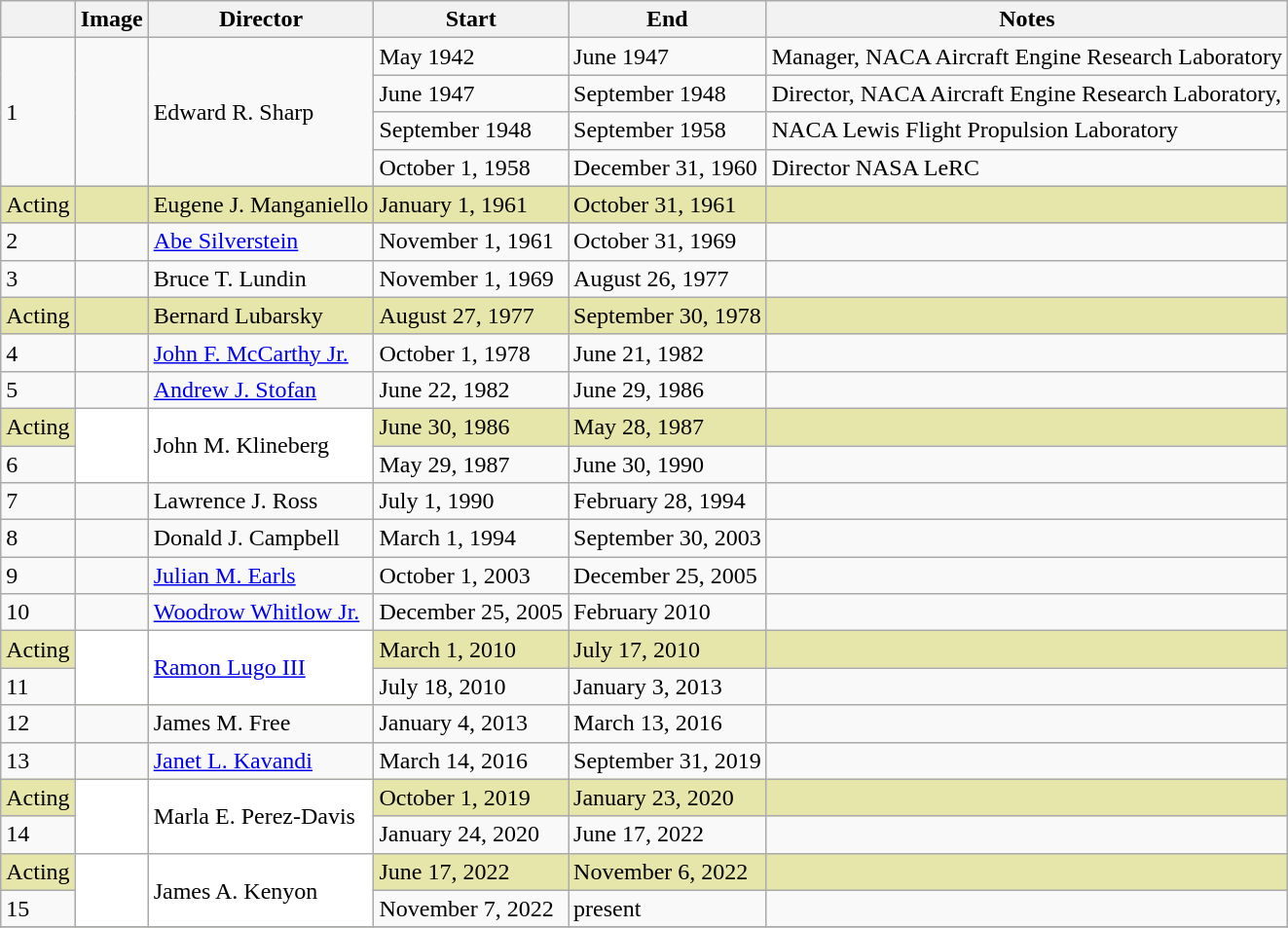<table class="wikitable">
<tr>
<th></th>
<th>Image</th>
<th>Director</th>
<th>Start</th>
<th>End</th>
<th>Notes</th>
</tr>
<tr>
<td rowspan="4">1</td>
<td rowspan="4"></td>
<td rowspan="4">Edward R. Sharp</td>
<td>May 1942</td>
<td>June 1947</td>
<td>Manager, NACA Aircraft Engine Research Laboratory</td>
</tr>
<tr>
<td>June 1947</td>
<td>September 1948</td>
<td>Director, NACA Aircraft Engine Research Laboratory,</td>
</tr>
<tr>
<td>September 1948</td>
<td>September 1958</td>
<td>NACA Lewis Flight Propulsion Laboratory</td>
</tr>
<tr>
<td>October 1, 1958</td>
<td>December 31, 1960</td>
<td>Director NASA LeRC</td>
</tr>
<tr bgcolor="#e6e6aa">
<td>Acting</td>
<td></td>
<td>Eugene J. Manganiello</td>
<td>January 1, 1961</td>
<td>October 31, 1961</td>
<td></td>
</tr>
<tr>
<td>2</td>
<td></td>
<td><a href='#'>Abe Silverstein</a></td>
<td>November 1, 1961</td>
<td>October 31, 1969</td>
<td></td>
</tr>
<tr>
<td>3</td>
<td></td>
<td>Bruce T. Lundin</td>
<td>November 1, 1969</td>
<td>August 26, 1977</td>
<td></td>
</tr>
<tr bgcolor="#e6e6aa">
<td>Acting</td>
<td></td>
<td>Bernard Lubarsky</td>
<td>August 27, 1977</td>
<td>September 30, 1978</td>
<td></td>
</tr>
<tr>
<td>4</td>
<td></td>
<td><a href='#'>John F. McCarthy Jr.</a></td>
<td>October 1, 1978</td>
<td>June 21, 1982</td>
<td></td>
</tr>
<tr>
<td>5</td>
<td></td>
<td><a href='#'>Andrew J. Stofan</a></td>
<td>June 22, 1982</td>
<td>June 29, 1986</td>
<td></td>
</tr>
<tr bgcolor="#e6e6aa">
<td>Acting</td>
<td rowspan="2" bgcolor="#ffffff"></td>
<td rowspan="2" bgcolor="#ffffff">John M. Klineberg</td>
<td>June 30, 1986</td>
<td>May 28, 1987</td>
<td></td>
</tr>
<tr>
<td>6</td>
<td>May 29, 1987</td>
<td>June 30, 1990</td>
<td></td>
</tr>
<tr>
<td>7</td>
<td></td>
<td>Lawrence J. Ross</td>
<td>July 1, 1990</td>
<td>February 28, 1994</td>
<td></td>
</tr>
<tr>
<td>8</td>
<td></td>
<td>Donald J. Campbell</td>
<td>March 1, 1994</td>
<td>September 30, 2003</td>
<td></td>
</tr>
<tr>
<td>9</td>
<td></td>
<td><a href='#'>Julian M. Earls</a></td>
<td>October 1, 2003</td>
<td>December 25, 2005</td>
<td></td>
</tr>
<tr>
<td>10</td>
<td></td>
<td><a href='#'>Woodrow Whitlow Jr.</a></td>
<td>December 25, 2005</td>
<td>February 2010</td>
<td></td>
</tr>
<tr bgcolor="#e6e6aa">
<td>Acting</td>
<td rowspan="2" bgcolor="#ffffff"></td>
<td rowspan="2" bgcolor="#ffffff"><a href='#'>Ramon Lugo III</a></td>
<td>March 1, 2010</td>
<td>July 17, 2010</td>
<td></td>
</tr>
<tr>
<td>11</td>
<td>July 18, 2010</td>
<td>January 3, 2013</td>
<td></td>
</tr>
<tr>
<td>12</td>
<td></td>
<td>James M. Free</td>
<td>January 4, 2013</td>
<td>March 13, 2016</td>
<td></td>
</tr>
<tr>
<td>13</td>
<td></td>
<td><a href='#'>Janet L. Kavandi</a></td>
<td>March 14, 2016</td>
<td>September 31, 2019</td>
<td></td>
</tr>
<tr bgcolor="#e6e6aa">
<td>Acting</td>
<td rowspan="2" bgcolor="#ffffff"></td>
<td rowspan="2" bgcolor="#ffffff">Marla E. Perez-Davis</td>
<td>October 1, 2019</td>
<td>January 23, 2020</td>
<td></td>
</tr>
<tr>
<td>14</td>
<td>January 24, 2020</td>
<td>June 17, 2022</td>
<td></td>
</tr>
<tr bgcolor="#e6e6aa">
<td>Acting</td>
<td rowspan="2" bgcolor="#ffffff"></td>
<td rowspan="2" bgcolor="#ffffff">James A. Kenyon</td>
<td>June 17, 2022</td>
<td>November 6, 2022</td>
<td></td>
</tr>
<tr>
<td>15</td>
<td>November 7, 2022</td>
<td>present</td>
<td></td>
</tr>
<tr>
</tr>
</table>
